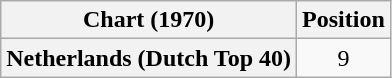<table class="wikitable plainrowheaders sortable" style="text-align:center">
<tr>
<th>Chart (1970)</th>
<th>Position</th>
</tr>
<tr>
<th scope="row">Netherlands (Dutch Top 40)</th>
<td>9</td>
</tr>
</table>
